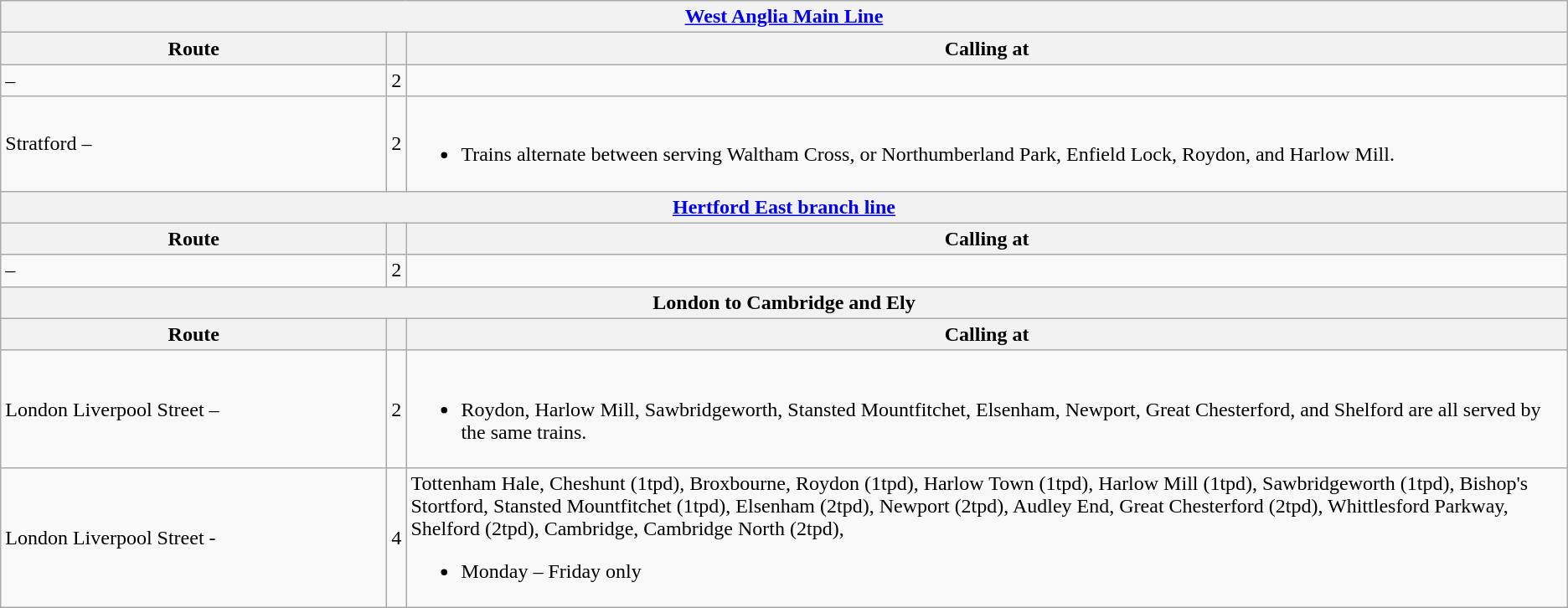<table class="wikitable">
<tr>
<th colspan="3"><a href='#'>West Anglia Main Line</a></th>
</tr>
<tr>
<th style="width:300px;">Route</th>
<th></th>
<th>Calling at</th>
</tr>
<tr>
<td> – </td>
<td>2</td>
<td></td>
</tr>
<tr>
<td>Stratford – </td>
<td>2</td>
<td><br><ul><li>Trains alternate between serving Waltham Cross, or Northumberland Park, Enfield Lock, Roydon, and Harlow Mill.</li></ul></td>
</tr>
<tr>
<th colspan="3"><a href='#'>Hertford East branch line</a></th>
</tr>
<tr>
<th style="width:300px;">Route</th>
<th></th>
<th>Calling at</th>
</tr>
<tr>
<td> – </td>
<td>2</td>
<td></td>
</tr>
<tr>
<th colspan="3">London to Cambridge and Ely</th>
</tr>
<tr>
<th style="width:300px;">Route</th>
<th></th>
<th>Calling at</th>
</tr>
<tr>
<td>London Liverpool Street – </td>
<td>2</td>
<td><br><ul><li>Roydon, Harlow Mill, Sawbridgeworth, Stansted Mountfitchet, Elsenham, Newport, Great Chesterford, and Shelford are all served by the same trains.</li></ul></td>
</tr>
<tr>
<td>London Liverpool Street - </td>
<td>4</td>
<td>Tottenham Hale, Cheshunt (1tpd), Broxbourne, Roydon (1tpd), Harlow Town (1tpd), Harlow Mill (1tpd), Sawbridgeworth (1tpd), Bishop's Stortford, Stansted Mountfitchet (1tpd), Elsenham (2tpd), Newport (2tpd), Audley End, Great Chesterford (2tpd), Whittlesford Parkway, Shelford (2tpd), Cambridge, Cambridge North (2tpd), <br><ul><li>Monday – Friday only</li></ul></td>
</tr>
</table>
